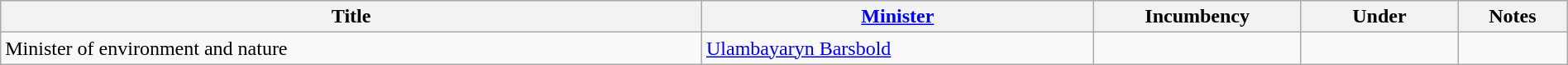<table class="wikitable" style="width:100%;">
<tr>
<th>Title</th>
<th style="width:25%;"><a href='#'>Minister</a></th>
<th style="width:160px;">Incumbency</th>
<th style="width:10%;">Under</th>
<th style="width:7%;">Notes</th>
</tr>
<tr>
<td>Minister of environment and nature</td>
<td><a href='#'>Ulambayaryn Barsbold</a></td>
<td></td>
<td></td>
<td></td>
</tr>
</table>
